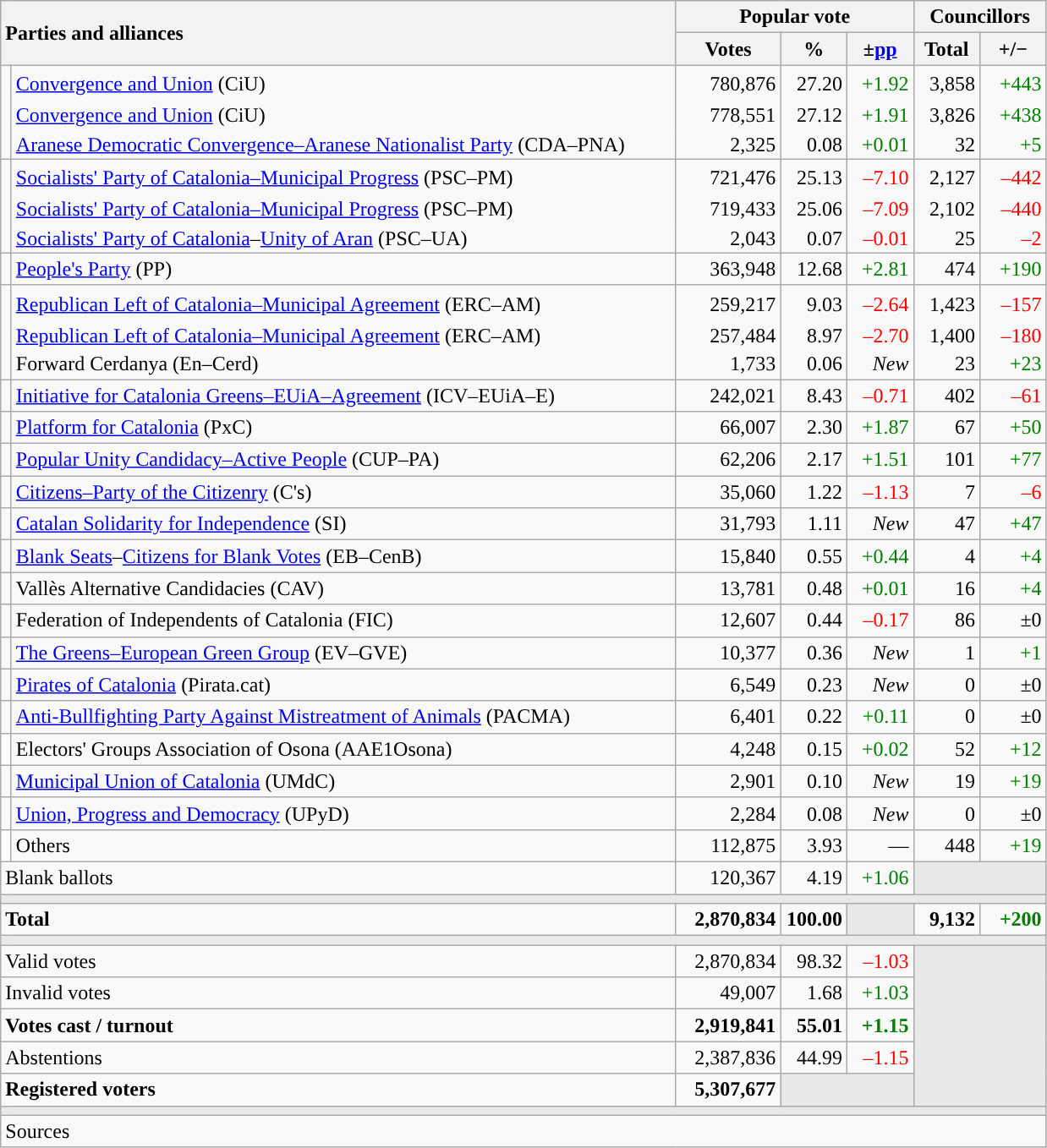<table class="wikitable" style="text-align:right;">
<tr>
<th style="text-align:left;" rowspan="2" colspan="2" width="525">Parties and alliances</th>
<th colspan="3">Popular vote</th>
<th colspan="2">Councillors</th>
</tr>
<tr>
<th width="75">Votes</th>
<th width="45">%</th>
<th width="45">±<a href='#'>pp</a></th>
<th width="45">Total</th>
<th width="45">+/−</th>
</tr>
<tr style="line-height:22px;">
<td width="1" rowspan="3"></td>
<td align="left"><a href='#'>Convergence and Union</a> (CiU)</td>
<td>780,876</td>
<td>27.20</td>
<td style="color:green;">+1.92</td>
<td>3,858</td>
<td style="color:green;">+443</td>
</tr>
<tr style="border-bottom-style:hidden; border-top-style:hidden; line-height:16px;">
<td align="left"><span><a href='#'>Convergence and Union</a> (CiU)</span></td>
<td>778,551</td>
<td>27.12</td>
<td style="color:green;">+1.91</td>
<td>3,826</td>
<td style="color:green;">+438</td>
</tr>
<tr style="line-height:16px;">
<td align="left"><span><a href='#'>Aranese Democratic Convergence–Aranese Nationalist Party</a> (CDA–PNA)</span></td>
<td>2,325</td>
<td>0.08</td>
<td style="color:green;">+0.01</td>
<td>32</td>
<td style="color:green;">+5</td>
</tr>
<tr style="line-height:22px;">
<td rowspan="3" style="color:inherit;background:"></td>
<td align="left"><a href='#'>Socialists' Party of Catalonia–Municipal Progress</a> (PSC–PM)</td>
<td>721,476</td>
<td>25.13</td>
<td style="color:red;">–7.10</td>
<td>2,127</td>
<td style="color:red;">–442</td>
</tr>
<tr style="border-bottom-style:hidden; border-top-style:hidden; line-height:16px;">
<td align="left"><span><a href='#'>Socialists' Party of Catalonia–Municipal Progress</a> (PSC–PM)</span></td>
<td>719,433</td>
<td>25.06</td>
<td style="color:red;">–7.09</td>
<td>2,102</td>
<td style="color:red;">–440</td>
</tr>
<tr style="line-height:16px;">
<td align="left"><span><a href='#'>Socialists' Party of Catalonia</a>–<a href='#'>Unity of Aran</a> (PSC–UA)</span></td>
<td>2,043</td>
<td>0.07</td>
<td style="color:red;">–0.01</td>
<td>25</td>
<td style="color:red;">–2</td>
</tr>
<tr>
<td style="color:inherit;background:"></td>
<td align="left"><a href='#'>People's Party</a> (PP)</td>
<td>363,948</td>
<td>12.68</td>
<td style="color:green;">+2.81</td>
<td>474</td>
<td style="color:green;">+190</td>
</tr>
<tr style="line-height:22px;">
<td rowspan="3" style="color:inherit;background:"></td>
<td align="left"><a href='#'>Republican Left of Catalonia–Municipal Agreement</a> (ERC–AM)</td>
<td>259,217</td>
<td>9.03</td>
<td style="color:red;">–2.64</td>
<td>1,423</td>
<td style="color:red;">–157</td>
</tr>
<tr style="border-bottom-style:hidden; border-top-style:hidden; line-height:16px;">
<td align="left"><span><a href='#'>Republican Left of Catalonia–Municipal Agreement</a> (ERC–AM)</span></td>
<td>257,484</td>
<td>8.97</td>
<td style="color:red;">–2.70</td>
<td>1,400</td>
<td style="color:red;">–180</td>
</tr>
<tr style="line-height:16px;">
<td align="left"><span>Forward Cerdanya (En–Cerd)</span></td>
<td>1,733</td>
<td>0.06</td>
<td><em>New</em></td>
<td>23</td>
<td style="color:green;">+23</td>
</tr>
<tr>
<td style="color:inherit;background:"></td>
<td align="left"><a href='#'>Initiative for Catalonia Greens–EUiA–Agreement</a> (ICV–EUiA–E)</td>
<td>242,021</td>
<td>8.43</td>
<td style="color:red;">–0.71</td>
<td>402</td>
<td style="color:red;">–61</td>
</tr>
<tr>
<td style="color:inherit;background:"></td>
<td align="left"><a href='#'>Platform for Catalonia</a> (PxC)</td>
<td>66,007</td>
<td>2.30</td>
<td style="color:green;">+1.87</td>
<td>67</td>
<td style="color:green;">+50</td>
</tr>
<tr>
<td style="color:inherit;background:"></td>
<td align="left"><a href='#'>Popular Unity Candidacy–Active People</a> (CUP–PA)</td>
<td>62,206</td>
<td>2.17</td>
<td style="color:green;">+1.51</td>
<td>101</td>
<td style="color:green;">+77</td>
</tr>
<tr>
<td style="color:inherit;background:"></td>
<td align="left"><a href='#'>Citizens–Party of the Citizenry</a> (C's)</td>
<td>35,060</td>
<td>1.22</td>
<td style="color:red;">–1.13</td>
<td>7</td>
<td style="color:red;">–6</td>
</tr>
<tr>
<td style="color:inherit;background:"></td>
<td align="left"><a href='#'>Catalan Solidarity for Independence</a> (SI)</td>
<td>31,793</td>
<td>1.11</td>
<td><em>New</em></td>
<td>47</td>
<td style="color:green;">+47</td>
</tr>
<tr>
<td style="color:inherit;background:"></td>
<td align="left"><a href='#'>Blank Seats</a>–<a href='#'>Citizens for Blank Votes</a> (EB–CenB)</td>
<td>15,840</td>
<td>0.55</td>
<td style="color:green;">+0.44</td>
<td>4</td>
<td style="color:green;">+4</td>
</tr>
<tr>
<td style="color:inherit;background:"></td>
<td align="left">Vallès Alternative Candidacies (CAV)</td>
<td>13,781</td>
<td>0.48</td>
<td style="color:green;">+0.01</td>
<td>16</td>
<td style="color:green;">+4</td>
</tr>
<tr>
<td style="color:inherit;background:"></td>
<td align="left">Federation of Independents of Catalonia (FIC)</td>
<td>12,607</td>
<td>0.44</td>
<td style="color:red;">–0.17</td>
<td>86</td>
<td>±0</td>
</tr>
<tr>
<td style="color:inherit;background:"></td>
<td align="left"><a href='#'>The Greens–European Green Group</a> (EV–GVE)</td>
<td>10,377</td>
<td>0.36</td>
<td><em>New</em></td>
<td>1</td>
<td style="color:green;">+1</td>
</tr>
<tr>
<td style="color:inherit;background:"></td>
<td align="left"><a href='#'>Pirates of Catalonia</a> (Pirata.cat)</td>
<td>6,549</td>
<td>0.23</td>
<td><em>New</em></td>
<td>0</td>
<td>±0</td>
</tr>
<tr>
<td style="color:inherit;background:"></td>
<td align="left"><a href='#'>Anti-Bullfighting Party Against Mistreatment of Animals</a> (PACMA)</td>
<td>6,401</td>
<td>0.22</td>
<td style="color:green;">+0.11</td>
<td>0</td>
<td>±0</td>
</tr>
<tr>
<td bgcolor="white"></td>
<td align="left">Electors' Groups Association of Osona (AAE1Osona)</td>
<td>4,248</td>
<td>0.15</td>
<td style="color:green;">+0.02</td>
<td>52</td>
<td style="color:green;">+12</td>
</tr>
<tr>
<td style="color:inherit;background:"></td>
<td align="left"><a href='#'>Municipal Union of Catalonia</a> (UMdC)</td>
<td>2,901</td>
<td>0.10</td>
<td><em>New</em></td>
<td>19</td>
<td style="color:green;">+19</td>
</tr>
<tr>
<td style="color:inherit;background:"></td>
<td align="left"><a href='#'>Union, Progress and Democracy</a> (UPyD)</td>
<td>2,284</td>
<td>0.08</td>
<td><em>New</em></td>
<td>0</td>
<td>±0</td>
</tr>
<tr>
<td bgcolor="white"></td>
<td align="left">Others</td>
<td>112,875</td>
<td>3.93</td>
<td>—</td>
<td>448</td>
<td style="color:green;">+19</td>
</tr>
<tr>
<td align="left" colspan="2">Blank ballots</td>
<td>120,367</td>
<td>4.19</td>
<td style="color:green;">+1.06</td>
<td style="color:inherit;background:#E9E9E9" colspan="2"></td>
</tr>
<tr>
<td colspan="7" style="color:inherit;background:#E9E9E9"></td>
</tr>
<tr style="font-weight:bold;">
<td align="left" colspan="2">Total</td>
<td>2,870,834</td>
<td>100.00</td>
<td bgcolor="#E9E9E9"></td>
<td>9,132</td>
<td style="color:green;">+200</td>
</tr>
<tr>
<td colspan="7" style="color:inherit;background:#E9E9E9"></td>
</tr>
<tr>
<td align="left" colspan="2">Valid votes</td>
<td>2,870,834</td>
<td>98.32</td>
<td style="color:red;">–1.03</td>
<td bgcolor="#E9E9E9" colspan="2" rowspan="5"></td>
</tr>
<tr>
<td align="left" colspan="2">Invalid votes</td>
<td>49,007</td>
<td>1.68</td>
<td style="color:green;">+1.03</td>
</tr>
<tr style="font-weight:bold;">
<td align="left" colspan="2">Votes cast / turnout</td>
<td>2,919,841</td>
<td>55.01</td>
<td style="color:green;">+1.15</td>
</tr>
<tr>
<td align="left" colspan="2">Abstentions</td>
<td>2,387,836</td>
<td>44.99</td>
<td style="color:red;">–1.15</td>
</tr>
<tr style="font-weight:bold;">
<td align="left" colspan="2">Registered voters</td>
<td>5,307,677</td>
<td bgcolor="#E9E9E9" colspan="2"></td>
</tr>
<tr>
<td colspan="7" style="color:inherit;background:#E9E9E9"></td>
</tr>
<tr>
<td align="left" colspan="7">Sources</td>
</tr>
</table>
